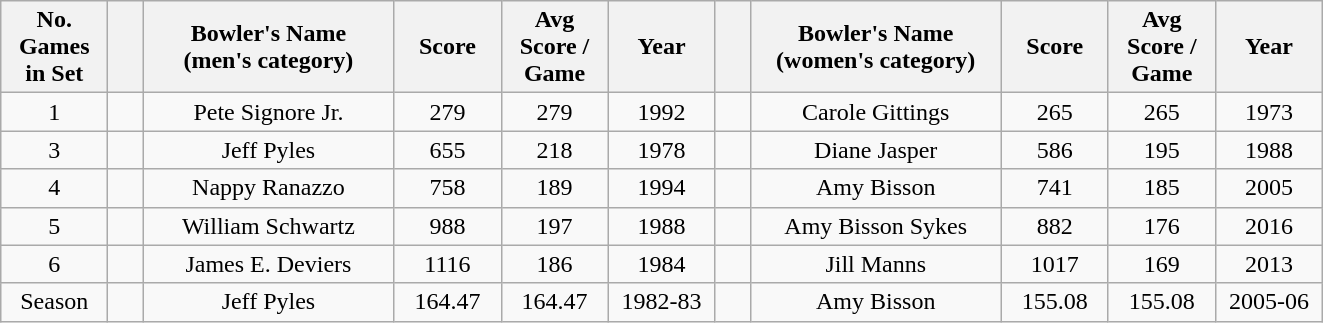<table class="wikitable" style="text-align:center">
<tr>
<th scope="col" style="width:4em;">No. Games in Set</th>
<th scope="col" style="width:1em;"></th>
<th scope="col" style="width:10em;">Bowler's Name <br>(men's category)</th>
<th scope="col" style="width:4em;">Score</th>
<th scope="col" style="width:4em;">Avg Score / Game</th>
<th scope="col" style="width:4em;">Year</th>
<th scope="col" style="width:1em;"></th>
<th scope="col" style="width:10em;">Bowler's Name <br>(women's category)</th>
<th scope="col" style="width:4em;">Score</th>
<th scope="col" style="width:4em;">Avg Score / Game</th>
<th scope="col" style="width:4em;">Year</th>
</tr>
<tr>
<td>1</td>
<td></td>
<td>Pete Signore Jr.</td>
<td>279</td>
<td>279</td>
<td>1992</td>
<td></td>
<td>Carole Gittings</td>
<td>265</td>
<td>265</td>
<td>1973</td>
</tr>
<tr>
<td>3</td>
<td></td>
<td>Jeff Pyles</td>
<td>655</td>
<td>218</td>
<td>1978</td>
<td></td>
<td>Diane Jasper</td>
<td>586</td>
<td>195</td>
<td>1988</td>
</tr>
<tr>
<td>4</td>
<td></td>
<td>Nappy Ranazzo</td>
<td>758</td>
<td>189</td>
<td>1994</td>
<td></td>
<td>Amy Bisson</td>
<td>741</td>
<td>185</td>
<td>2005</td>
</tr>
<tr>
<td>5</td>
<td></td>
<td>William Schwartz</td>
<td>988</td>
<td>197</td>
<td>1988</td>
<td></td>
<td>Amy Bisson Sykes</td>
<td>882</td>
<td>176</td>
<td>2016</td>
</tr>
<tr>
<td>6</td>
<td></td>
<td>James E. Deviers</td>
<td>1116</td>
<td>186</td>
<td>1984</td>
<td></td>
<td>Jill Manns</td>
<td>1017</td>
<td>169</td>
<td>2013</td>
</tr>
<tr>
<td>Season</td>
<td></td>
<td>Jeff Pyles</td>
<td>164.47</td>
<td>164.47</td>
<td>1982-83</td>
<td></td>
<td>Amy Bisson</td>
<td>155.08</td>
<td>155.08</td>
<td>2005-06</td>
</tr>
</table>
